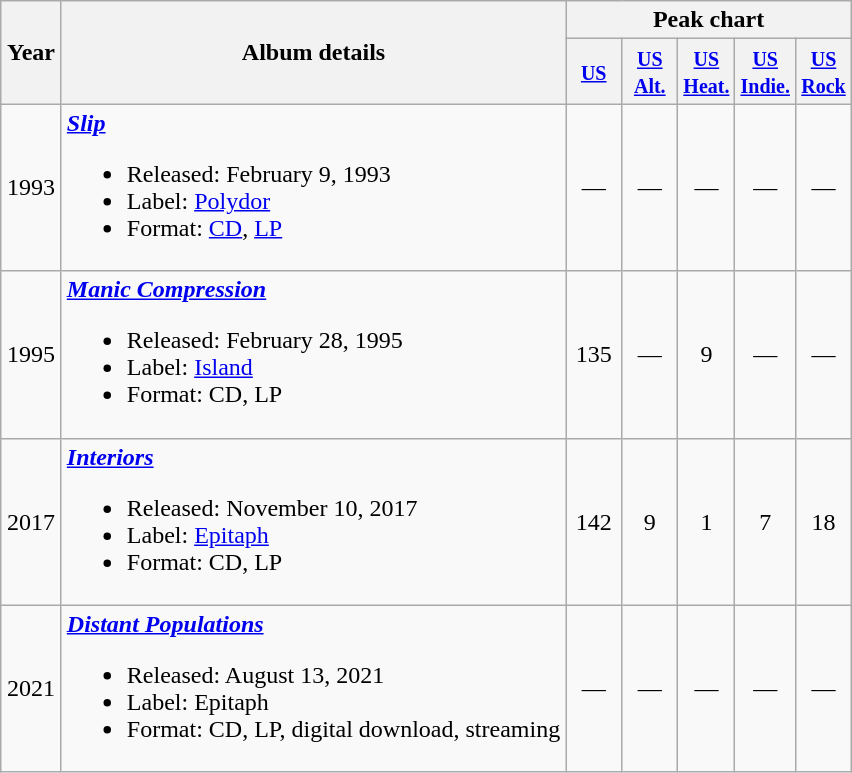<table class="wikitable">
<tr>
<th width="33" rowspan="2">Year</th>
<th rowspan="2">Album details</th>
<th colspan="5">Peak chart</th>
</tr>
<tr>
<th width="30"><small><a href='#'>US</a></small><br></th>
<th width="30"><small><a href='#'>US Alt.</a></small><br></th>
<th width="30"><small><a href='#'>US Heat.</a></small><br></th>
<th width="30"><small><a href='#'>US Indie.</a></small><br></th>
<th width="30"><small><a href='#'>US Rock</a></small><br></th>
</tr>
<tr>
<td align="center">1993</td>
<td><strong><em><a href='#'>Slip</a></em></strong><br><ul><li>Released: February 9, 1993</li><li>Label: <a href='#'>Polydor</a></li><li>Format: <a href='#'>CD</a>, <a href='#'>LP</a></li></ul></td>
<td align="center">—</td>
<td align="center">—</td>
<td align="center">—</td>
<td align="center">—</td>
<td align="center">—</td>
</tr>
<tr>
<td align="center">1995</td>
<td><strong><em><a href='#'>Manic Compression</a></em></strong><br><ul><li>Released: February 28, 1995</li><li>Label: <a href='#'>Island</a></li><li>Format: CD, LP</li></ul></td>
<td align="center">135</td>
<td align="center">—</td>
<td align="center">9</td>
<td align="center">—</td>
<td align="center">—</td>
</tr>
<tr>
<td align="center">2017</td>
<td><strong><em><a href='#'>Interiors</a></em></strong><br><ul><li>Released: November 10, 2017</li><li>Label: <a href='#'>Epitaph</a></li><li>Format: CD, LP</li></ul></td>
<td align="center">142</td>
<td align="center">9</td>
<td align="center">1</td>
<td align="center">7</td>
<td align="center">18</td>
</tr>
<tr>
<td align="center">2021</td>
<td><strong><em><a href='#'>Distant Populations</a></em></strong><br><ul><li>Released: August 13, 2021</li><li>Label: Epitaph</li><li>Format: CD, LP, digital download, streaming</li></ul></td>
<td align="center">—</td>
<td align="center">—</td>
<td align="center">—</td>
<td align="center">—</td>
<td align="center">—</td>
</tr>
</table>
